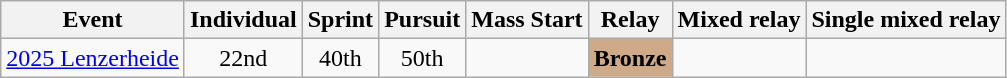<table class="wikitable" style="text-align:center">
<tr>
<th>Event</th>
<th>Individual</th>
<th>Sprint</th>
<th>Pursuit</th>
<th>Mass Start</th>
<th>Relay</th>
<th>Mixed relay</th>
<th>Single mixed relay</th>
</tr>
<tr>
<td align=left> <a href='#'>2025 Lenzerheide</a></td>
<td>22nd</td>
<td>40th</td>
<td>50th</td>
<td></td>
<td style="background:#cfaa88;"><strong>Bronze</strong></td>
<td></td>
<td></td>
</tr>
</table>
